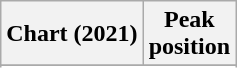<table class="wikitable sortable plainrowheaders" style="text-align:center">
<tr>
<th scope="col">Chart (2021)</th>
<th scope="col">Peak<br>position</th>
</tr>
<tr>
</tr>
<tr>
</tr>
<tr>
</tr>
</table>
